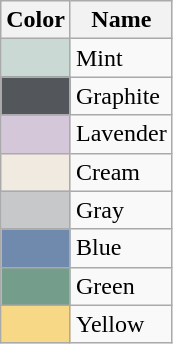<table class="wikitable">
<tr>
<th>Color</th>
<th>Name</th>
</tr>
<tr>
<td bgcolor="#cad9d3"></td>
<td>Mint</td>
</tr>
<tr>
<td bgcolor="#53565a"></td>
<td>Graphite</td>
</tr>
<tr>
<td bgcolor="#d4c7d9"></td>
<td>Lavender</td>
</tr>
<tr>
<td bgcolor="#f0eae0"></td>
<td>Cream</td>
</tr>
<tr>
<td bgcolor="#c7c8ca"></td>
<td>Gray</td>
</tr>
<tr>
<td bgcolor="#6f8aad"></td>
<td>Blue</td>
</tr>
<tr>
<td bgcolor="#749d8c"></td>
<td>Green</td>
</tr>
<tr>
<td bgcolor="#f7d887"></td>
<td>Yellow</td>
</tr>
</table>
